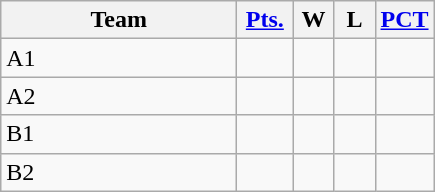<table class=wikitable>
<tr align=center>
<th width=150px>Team</th>
<th width=30px><a href='#'>Pts.</a></th>
<th width=20px>W</th>
<th width=20px>L</th>
<th><a href='#'>PCT</a></th>
</tr>
<tr align=center>
<td align=left>A1</td>
<td></td>
<td></td>
<td></td>
<td></td>
</tr>
<tr align=center>
<td align=left>A2</td>
<td></td>
<td></td>
<td></td>
<td></td>
</tr>
<tr align=center>
<td align=left>B1</td>
<td></td>
<td></td>
<td></td>
<td></td>
</tr>
<tr align=center>
<td align=left>B2</td>
<td></td>
<td></td>
<td></td>
<td></td>
</tr>
</table>
